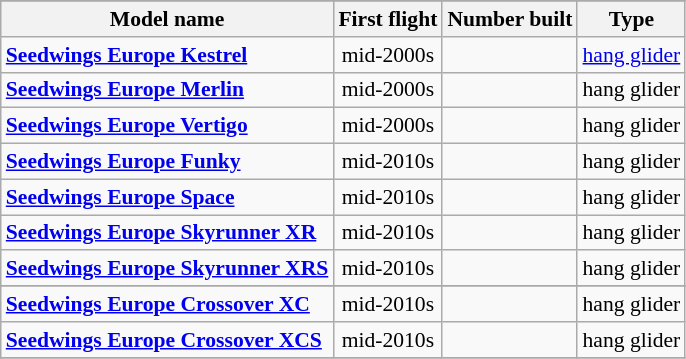<table class="wikitable" align=center style="font-size:90%;">
<tr>
</tr>
<tr style="background:#efefef;">
<th>Model name</th>
<th>First flight</th>
<th>Number built</th>
<th>Type</th>
</tr>
<tr>
<td align=left><strong><a href='#'>Seedwings Europe Kestrel</a></strong></td>
<td align=center>mid-2000s</td>
<td align=center></td>
<td align=left><a href='#'>hang glider</a></td>
</tr>
<tr>
<td align=left><strong><a href='#'>Seedwings Europe Merlin</a></strong></td>
<td align=center>mid-2000s</td>
<td align=center></td>
<td align=left>hang glider</td>
</tr>
<tr>
<td align=left><strong><a href='#'>Seedwings Europe Vertigo</a></strong></td>
<td align=center>mid-2000s</td>
<td align=center></td>
<td align=left>hang glider</td>
</tr>
<tr>
<td align=left><strong><a href='#'>Seedwings Europe Funky</a></strong></td>
<td align=center>mid-2010s</td>
<td align=center></td>
<td align=left>hang glider</td>
</tr>
<tr>
<td align=left><strong><a href='#'>Seedwings Europe Space</a></strong></td>
<td align=center>mid-2010s</td>
<td align=center></td>
<td align=left>hang glider</td>
</tr>
<tr>
<td align=left><strong><a href='#'>Seedwings Europe Skyrunner XR</a></strong></td>
<td align=center>mid-2010s</td>
<td align=center></td>
<td align=left>hang glider</td>
</tr>
<tr>
<td align=left><strong><a href='#'>Seedwings Europe Skyrunner XRS</a></strong></td>
<td align=center>mid-2010s</td>
<td align=center></td>
<td align=left>hang glider</td>
</tr>
<tr>
</tr>
<tr>
<td align=left><strong><a href='#'>Seedwings Europe Crossover XC</a></strong></td>
<td align=center>mid-2010s</td>
<td align=center></td>
<td align=left>hang glider</td>
</tr>
<tr>
<td align=left><strong><a href='#'>Seedwings Europe Crossover XCS</a></strong></td>
<td align=center>mid-2010s</td>
<td align=center></td>
<td align=left>hang glider</td>
</tr>
<tr>
</tr>
</table>
